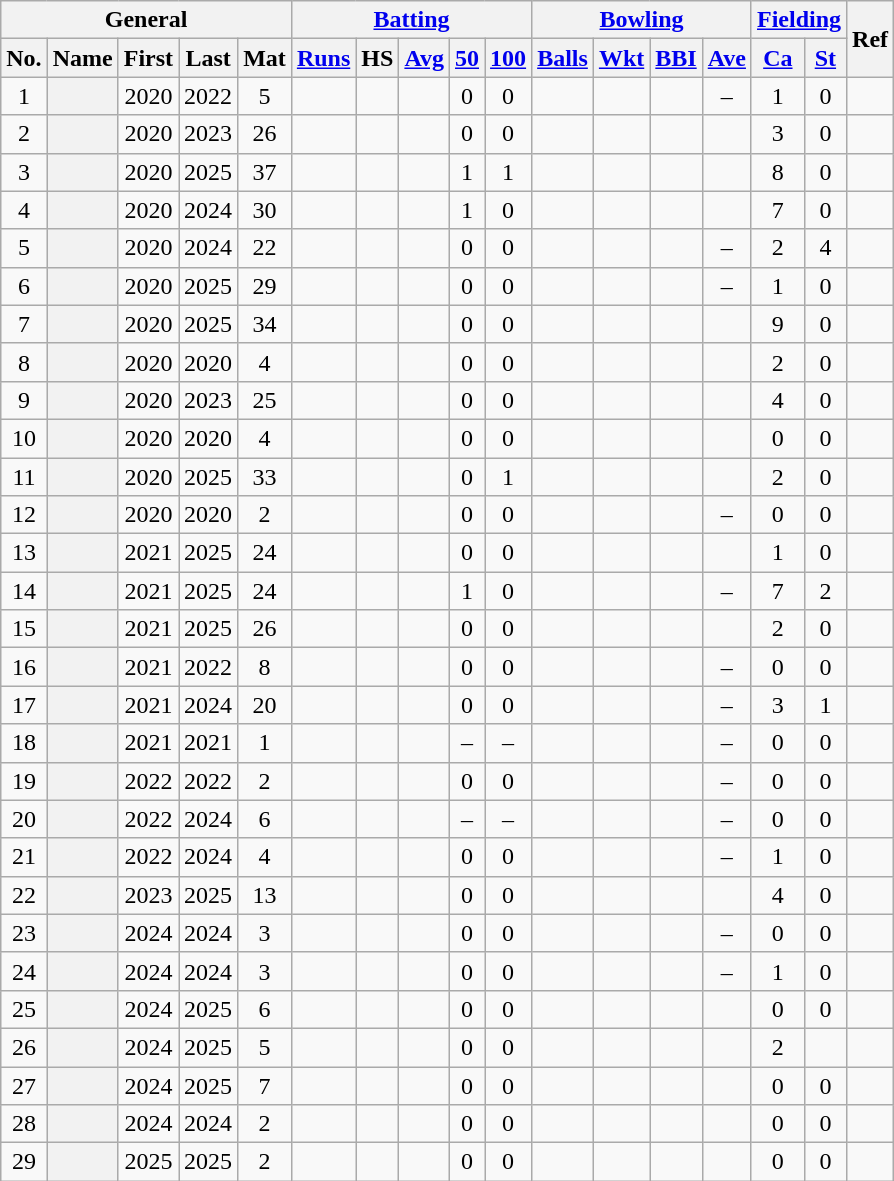<table class="wikitable plainrowheaders sortable">
<tr align="center">
<th scope="col" colspan=5 class="unsortable">General</th>
<th scope="col" colspan=5 class="unsortable"><a href='#'>Batting</a></th>
<th scope="col" colspan=4 class="unsortable"><a href='#'>Bowling</a></th>
<th scope="col" colspan=2 class="unsortable"><a href='#'>Fielding</a></th>
<th scope="col" rowspan=2 class="unsortable">Ref</th>
</tr>
<tr align="center">
<th scope="col">No.</th>
<th scope="col">Name</th>
<th scope="col">First</th>
<th scope="col">Last</th>
<th scope="col">Mat</th>
<th scope="col"><a href='#'>Runs</a></th>
<th scope="col">HS</th>
<th scope="col"><a href='#'>Avg</a></th>
<th scope="col"><a href='#'>50</a></th>
<th scope="col"><a href='#'>100</a></th>
<th scope="col"><a href='#'>Balls</a></th>
<th scope="col"><a href='#'>Wkt</a></th>
<th scope="col"><a href='#'>BBI</a></th>
<th scope="col"><a href='#'>Ave</a></th>
<th scope="col"><a href='#'>Ca</a></th>
<th scope="col"><a href='#'>St</a></th>
</tr>
<tr align="center">
<td>1</td>
<th scope="row"></th>
<td>2020</td>
<td>2022</td>
<td>5</td>
<td></td>
<td></td>
<td></td>
<td>0</td>
<td>0</td>
<td></td>
<td></td>
<td></td>
<td>–</td>
<td>1</td>
<td>0</td>
<td></td>
</tr>
<tr align="center">
<td>2</td>
<th scope="row"></th>
<td>2020</td>
<td>2023</td>
<td>26</td>
<td></td>
<td></td>
<td></td>
<td>0</td>
<td>0</td>
<td></td>
<td></td>
<td></td>
<td></td>
<td>3</td>
<td>0</td>
<td></td>
</tr>
<tr align="center">
<td>3</td>
<th scope="row"></th>
<td>2020</td>
<td>2025</td>
<td>37</td>
<td></td>
<td></td>
<td></td>
<td>1</td>
<td>1</td>
<td></td>
<td></td>
<td></td>
<td></td>
<td>8</td>
<td>0</td>
<td></td>
</tr>
<tr align="center">
<td>4</td>
<th scope="row"></th>
<td>2020</td>
<td>2024</td>
<td>30</td>
<td></td>
<td></td>
<td></td>
<td>1</td>
<td>0</td>
<td></td>
<td></td>
<td></td>
<td></td>
<td>7</td>
<td>0</td>
<td></td>
</tr>
<tr align="center">
<td>5</td>
<th scope="row"></th>
<td>2020</td>
<td>2024</td>
<td>22</td>
<td></td>
<td></td>
<td></td>
<td>0</td>
<td>0</td>
<td></td>
<td></td>
<td></td>
<td>–</td>
<td>2</td>
<td>4</td>
<td></td>
</tr>
<tr align="center">
<td>6</td>
<th scope="row"></th>
<td>2020</td>
<td>2025</td>
<td>29</td>
<td></td>
<td></td>
<td></td>
<td>0</td>
<td>0</td>
<td></td>
<td></td>
<td></td>
<td>–</td>
<td>1</td>
<td>0</td>
<td></td>
</tr>
<tr align="center">
<td>7</td>
<th scope="row"></th>
<td>2020</td>
<td>2025</td>
<td>34</td>
<td></td>
<td></td>
<td></td>
<td>0</td>
<td>0</td>
<td></td>
<td></td>
<td></td>
<td></td>
<td>9</td>
<td>0</td>
<td></td>
</tr>
<tr align="center">
<td>8</td>
<th scope="row"></th>
<td>2020</td>
<td>2020</td>
<td>4</td>
<td></td>
<td></td>
<td></td>
<td>0</td>
<td>0</td>
<td></td>
<td></td>
<td></td>
<td></td>
<td>2</td>
<td>0</td>
<td></td>
</tr>
<tr align="center">
<td>9</td>
<th scope="row"></th>
<td>2020</td>
<td>2023</td>
<td>25</td>
<td></td>
<td></td>
<td></td>
<td>0</td>
<td>0</td>
<td></td>
<td></td>
<td></td>
<td></td>
<td>4</td>
<td>0</td>
<td></td>
</tr>
<tr align="center">
<td>10</td>
<th scope="row"></th>
<td>2020</td>
<td>2020</td>
<td>4</td>
<td></td>
<td></td>
<td></td>
<td>0</td>
<td>0</td>
<td></td>
<td></td>
<td></td>
<td></td>
<td>0</td>
<td>0</td>
<td></td>
</tr>
<tr align="center">
<td>11</td>
<th scope="row"></th>
<td>2020</td>
<td>2025</td>
<td>33</td>
<td></td>
<td></td>
<td></td>
<td>0</td>
<td>1</td>
<td></td>
<td></td>
<td></td>
<td></td>
<td>2</td>
<td>0</td>
<td></td>
</tr>
<tr align="center">
<td>12</td>
<th scope="row"></th>
<td>2020</td>
<td>2020</td>
<td>2</td>
<td></td>
<td></td>
<td></td>
<td>0</td>
<td>0</td>
<td></td>
<td></td>
<td></td>
<td>–</td>
<td>0</td>
<td>0</td>
<td></td>
</tr>
<tr align="center">
<td>13</td>
<th scope="row"></th>
<td>2021</td>
<td>2025</td>
<td>24</td>
<td></td>
<td></td>
<td></td>
<td>0</td>
<td>0</td>
<td></td>
<td></td>
<td></td>
<td></td>
<td>1</td>
<td>0</td>
<td></td>
</tr>
<tr align="center">
<td>14</td>
<th scope="row"></th>
<td>2021</td>
<td>2025</td>
<td>24</td>
<td></td>
<td></td>
<td></td>
<td>1</td>
<td>0</td>
<td></td>
<td></td>
<td></td>
<td>–</td>
<td>7</td>
<td>2</td>
<td></td>
</tr>
<tr align="center">
<td>15</td>
<th scope="row"></th>
<td>2021</td>
<td>2025</td>
<td>26</td>
<td></td>
<td></td>
<td></td>
<td>0</td>
<td>0</td>
<td></td>
<td></td>
<td></td>
<td></td>
<td>2</td>
<td>0</td>
<td></td>
</tr>
<tr align="center">
<td>16</td>
<th scope="row"></th>
<td>2021</td>
<td>2022</td>
<td>8</td>
<td></td>
<td></td>
<td></td>
<td>0</td>
<td>0</td>
<td></td>
<td></td>
<td></td>
<td>–</td>
<td>0</td>
<td>0</td>
<td></td>
</tr>
<tr align="center">
<td>17</td>
<th scope="row"></th>
<td>2021</td>
<td>2024</td>
<td>20</td>
<td></td>
<td></td>
<td></td>
<td>0</td>
<td>0</td>
<td></td>
<td></td>
<td></td>
<td>–</td>
<td>3</td>
<td>1</td>
<td></td>
</tr>
<tr align="center">
<td>18</td>
<th scope="row"></th>
<td>2021</td>
<td>2021</td>
<td>1</td>
<td></td>
<td></td>
<td></td>
<td>–</td>
<td>–</td>
<td></td>
<td></td>
<td></td>
<td>–</td>
<td>0</td>
<td>0</td>
<td></td>
</tr>
<tr align="center">
<td>19</td>
<th scope="row"></th>
<td>2022</td>
<td>2022</td>
<td>2</td>
<td></td>
<td></td>
<td></td>
<td>0</td>
<td>0</td>
<td></td>
<td></td>
<td></td>
<td>–</td>
<td>0</td>
<td>0</td>
<td></td>
</tr>
<tr align="center">
<td>20</td>
<th scope="row"></th>
<td>2022</td>
<td>2024</td>
<td>6</td>
<td></td>
<td></td>
<td></td>
<td>–</td>
<td>–</td>
<td></td>
<td></td>
<td></td>
<td>–</td>
<td>0</td>
<td>0</td>
<td></td>
</tr>
<tr align="center">
<td>21</td>
<th scope="row"></th>
<td>2022</td>
<td>2024</td>
<td>4</td>
<td></td>
<td></td>
<td></td>
<td>0</td>
<td>0</td>
<td></td>
<td></td>
<td></td>
<td>–</td>
<td>1</td>
<td>0</td>
<td></td>
</tr>
<tr align="center">
<td>22</td>
<th scope="row"></th>
<td>2023</td>
<td>2025</td>
<td>13</td>
<td></td>
<td></td>
<td></td>
<td>0</td>
<td>0</td>
<td></td>
<td></td>
<td></td>
<td></td>
<td>4</td>
<td>0</td>
<td></td>
</tr>
<tr align="center">
<td>23</td>
<th scope="row"></th>
<td>2024</td>
<td>2024</td>
<td>3</td>
<td></td>
<td></td>
<td></td>
<td>0</td>
<td>0</td>
<td></td>
<td></td>
<td></td>
<td>–</td>
<td>0</td>
<td>0</td>
<td></td>
</tr>
<tr align="center">
<td>24</td>
<th scope="row"></th>
<td>2024</td>
<td>2024</td>
<td>3</td>
<td></td>
<td></td>
<td></td>
<td>0</td>
<td>0</td>
<td></td>
<td></td>
<td></td>
<td>–</td>
<td>1</td>
<td>0</td>
<td></td>
</tr>
<tr align="center">
<td>25</td>
<th scope="row"></th>
<td>2024</td>
<td>2025</td>
<td>6</td>
<td></td>
<td></td>
<td></td>
<td>0</td>
<td>0</td>
<td></td>
<td></td>
<td></td>
<td></td>
<td>0</td>
<td>0</td>
<td></td>
</tr>
<tr align="center">
<td>26</td>
<th scope="row"></th>
<td>2024</td>
<td>2025</td>
<td>5</td>
<td></td>
<td></td>
<td></td>
<td>0</td>
<td>0</td>
<td></td>
<td></td>
<td></td>
<td></td>
<td>2</td>
<td></td>
<td></td>
</tr>
<tr align="center">
<td>27</td>
<th scope="row"></th>
<td>2024</td>
<td>2025</td>
<td>7</td>
<td></td>
<td></td>
<td></td>
<td>0</td>
<td>0</td>
<td></td>
<td></td>
<td></td>
<td></td>
<td>0</td>
<td>0</td>
<td></td>
</tr>
<tr align="center">
<td>28</td>
<th scope="row"></th>
<td>2024</td>
<td>2024</td>
<td>2</td>
<td></td>
<td></td>
<td></td>
<td>0</td>
<td>0</td>
<td></td>
<td></td>
<td></td>
<td></td>
<td>0</td>
<td>0</td>
<td></td>
</tr>
<tr align="center">
<td>29</td>
<th scope="row"></th>
<td>2025</td>
<td>2025</td>
<td>2</td>
<td></td>
<td></td>
<td></td>
<td>0</td>
<td>0</td>
<td></td>
<td></td>
<td></td>
<td></td>
<td>0</td>
<td>0</td>
<td></td>
</tr>
</table>
